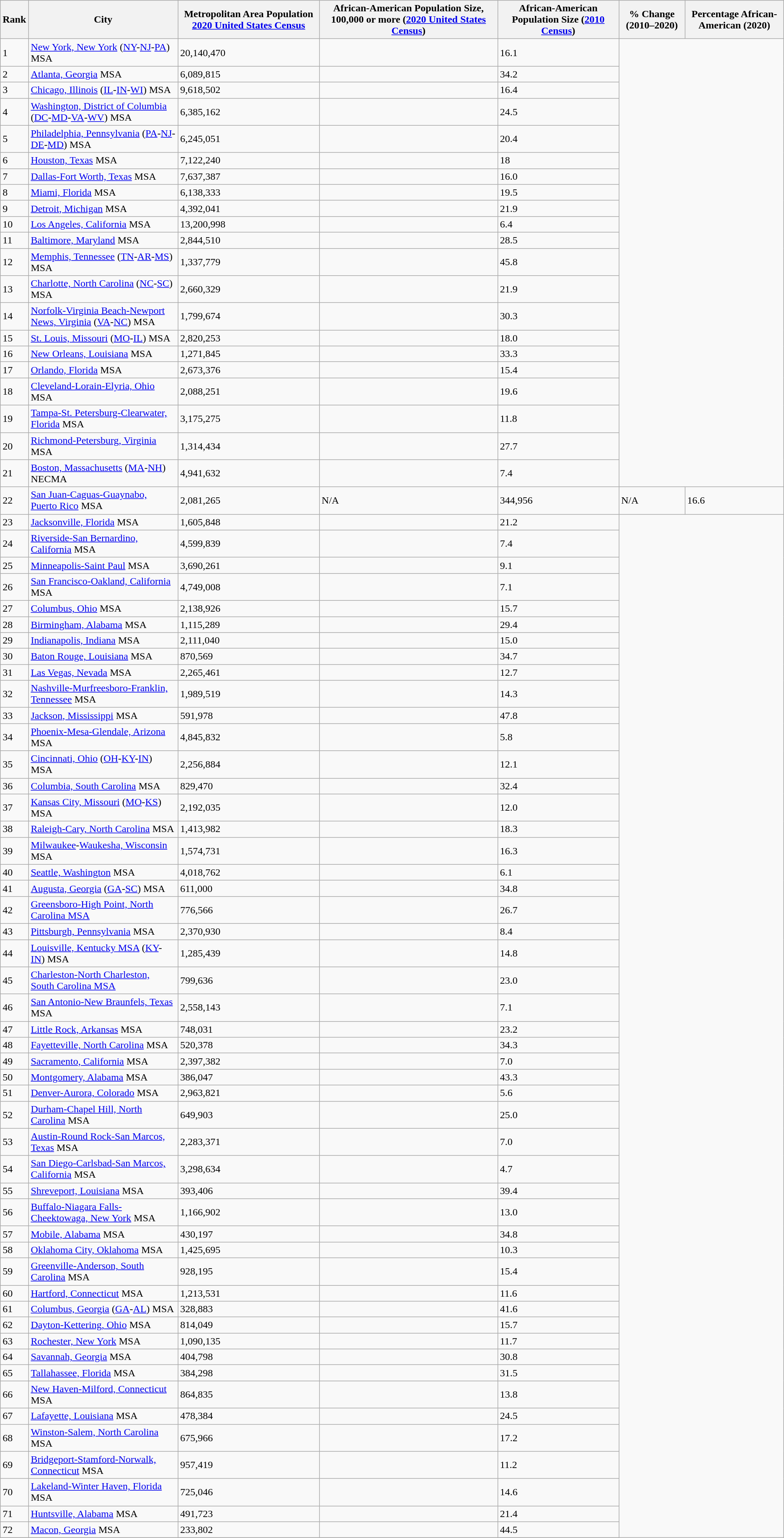<table class=" sortable wikitable">
<tr>
<th>Rank</th>
<th>City</th>
<th>Metropolitan Area Population <a href='#'>2020 United States Census</a></th>
<th>African-American Population Size, 100,000 or more (<a href='#'>2020 United States Census</a>)</th>
<th>African-American Population Size (<a href='#'>2010 Census</a>)</th>
<th>% Change (2010–2020)</th>
<th>Percentage African-American (2020)</th>
</tr>
<tr>
<td>1</td>
<td><a href='#'>New York, New York</a> (<a href='#'>NY</a>-<a href='#'>NJ</a>-<a href='#'>PA</a>) MSA</td>
<td>20,140,470</td>
<td></td>
<td>16.1</td>
</tr>
<tr>
<td>2</td>
<td><a href='#'>Atlanta, Georgia</a> MSA</td>
<td>6,089,815</td>
<td></td>
<td>34.2</td>
</tr>
<tr>
<td>3</td>
<td><a href='#'>Chicago, Illinois</a> (<a href='#'>IL</a>-<a href='#'>IN</a>-<a href='#'>WI</a>) MSA</td>
<td>9,618,502</td>
<td></td>
<td>16.4</td>
</tr>
<tr>
<td>4</td>
<td><a href='#'>Washington, District of Columbia</a> (<a href='#'>DC</a>-<a href='#'>MD</a>-<a href='#'>VA</a>-<a href='#'>WV</a>) MSA</td>
<td>6,385,162</td>
<td></td>
<td>24.5</td>
</tr>
<tr>
<td>5</td>
<td><a href='#'>Philadelphia, Pennsylvania</a> (<a href='#'>PA</a>-<a href='#'>NJ</a>-<a href='#'>DE</a>-<a href='#'>MD</a>) MSA</td>
<td>6,245,051</td>
<td></td>
<td>20.4</td>
</tr>
<tr>
<td>6</td>
<td><a href='#'>Houston, Texas</a> MSA</td>
<td>7,122,240</td>
<td></td>
<td>18</td>
</tr>
<tr>
<td>7</td>
<td><a href='#'>Dallas-Fort Worth, Texas</a> MSA</td>
<td>7,637,387</td>
<td></td>
<td>16.0</td>
</tr>
<tr>
<td>8</td>
<td><a href='#'>Miami, Florida</a> MSA</td>
<td>6,138,333</td>
<td></td>
<td>19.5</td>
</tr>
<tr>
<td>9</td>
<td><a href='#'>Detroit, Michigan</a> MSA</td>
<td>4,392,041</td>
<td></td>
<td>21.9</td>
</tr>
<tr>
<td>10</td>
<td><a href='#'>Los Angeles, California</a> MSA</td>
<td>13,200,998</td>
<td></td>
<td>6.4</td>
</tr>
<tr>
<td>11</td>
<td><a href='#'>Baltimore, Maryland</a> MSA</td>
<td>2,844,510</td>
<td></td>
<td>28.5</td>
</tr>
<tr>
<td>12</td>
<td><a href='#'>Memphis, Tennessee</a> (<a href='#'>TN</a>-<a href='#'>AR</a>-<a href='#'>MS</a>) MSA</td>
<td>1,337,779</td>
<td></td>
<td>45.8</td>
</tr>
<tr>
<td>13</td>
<td><a href='#'>Charlotte, North Carolina</a> (<a href='#'>NC</a>-<a href='#'>SC</a>) MSA</td>
<td>2,660,329</td>
<td></td>
<td>21.9</td>
</tr>
<tr>
<td>14</td>
<td><a href='#'>Norfolk-Virginia Beach-Newport News, Virginia</a> (<a href='#'>VA</a>-<a href='#'>NC</a>) MSA</td>
<td>1,799,674</td>
<td></td>
<td>30.3</td>
</tr>
<tr>
<td>15</td>
<td><a href='#'>St. Louis, Missouri</a> (<a href='#'>MO</a>-<a href='#'>IL</a>) MSA</td>
<td>2,820,253</td>
<td></td>
<td>18.0</td>
</tr>
<tr>
<td>16</td>
<td><a href='#'>New Orleans, Louisiana</a> MSA</td>
<td>1,271,845</td>
<td></td>
<td>33.3</td>
</tr>
<tr>
<td>17</td>
<td><a href='#'>Orlando, Florida</a> MSA</td>
<td>2,673,376</td>
<td></td>
<td>15.4</td>
</tr>
<tr>
<td>18</td>
<td><a href='#'>Cleveland-Lorain-Elyria, Ohio</a> MSA</td>
<td>2,088,251</td>
<td></td>
<td>19.6</td>
</tr>
<tr>
<td>19</td>
<td><a href='#'>Tampa-St. Petersburg-Clearwater, Florida</a> MSA</td>
<td>3,175,275</td>
<td></td>
<td>11.8</td>
</tr>
<tr>
<td>20</td>
<td><a href='#'>Richmond-Petersburg, Virginia</a> MSA</td>
<td>1,314,434</td>
<td></td>
<td>27.7</td>
</tr>
<tr>
<td>21</td>
<td><a href='#'>Boston, Massachusetts</a> (<a href='#'>MA</a>-<a href='#'>NH</a>) NECMA</td>
<td>4,941,632</td>
<td></td>
<td>7.4</td>
</tr>
<tr>
<td>22</td>
<td><a href='#'>San Juan-Caguas-Guaynabo, Puerto Rico</a> MSA</td>
<td>2,081,265</td>
<td>N/A</td>
<td>344,956</td>
<td>N/A</td>
<td>16.6</td>
</tr>
<tr>
<td>23</td>
<td><a href='#'>Jacksonville, Florida</a> MSA</td>
<td>1,605,848</td>
<td></td>
<td>21.2</td>
</tr>
<tr>
<td>24</td>
<td><a href='#'>Riverside-San Bernardino, California</a> MSA</td>
<td>4,599,839</td>
<td></td>
<td>7.4</td>
</tr>
<tr>
<td>25</td>
<td><a href='#'>Minneapolis-Saint Paul</a> MSA</td>
<td>3,690,261</td>
<td></td>
<td>9.1</td>
</tr>
<tr>
<td>26</td>
<td><a href='#'>San Francisco-Oakland, California</a> MSA</td>
<td>4,749,008</td>
<td></td>
<td>7.1</td>
</tr>
<tr>
<td>27</td>
<td><a href='#'>Columbus, Ohio</a> MSA</td>
<td>2,138,926</td>
<td></td>
<td>15.7</td>
</tr>
<tr>
<td>28</td>
<td><a href='#'>Birmingham, Alabama</a> MSA</td>
<td>1,115,289</td>
<td></td>
<td>29.4</td>
</tr>
<tr>
<td>29</td>
<td><a href='#'>Indianapolis, Indiana</a> MSA</td>
<td>2,111,040</td>
<td></td>
<td>15.0</td>
</tr>
<tr>
<td>30</td>
<td><a href='#'>Baton Rouge, Louisiana</a> MSA</td>
<td>870,569</td>
<td></td>
<td>34.7</td>
</tr>
<tr>
<td>31</td>
<td><a href='#'>Las Vegas, Nevada</a> MSA</td>
<td>2,265,461</td>
<td></td>
<td>12.7</td>
</tr>
<tr>
<td>32</td>
<td><a href='#'>Nashville-Murfreesboro-Franklin, Tennessee</a> MSA</td>
<td>1,989,519</td>
<td></td>
<td>14.3</td>
</tr>
<tr>
<td>33</td>
<td><a href='#'>Jackson, Mississippi</a> MSA</td>
<td>591,978</td>
<td></td>
<td>47.8</td>
</tr>
<tr>
<td>34</td>
<td><a href='#'>Phoenix-Mesa-Glendale, Arizona</a> MSA</td>
<td>4,845,832</td>
<td></td>
<td>5.8</td>
</tr>
<tr>
<td>35</td>
<td><a href='#'>Cincinnati, Ohio</a> (<a href='#'>OH</a>-<a href='#'>KY</a>-<a href='#'>IN</a>) MSA</td>
<td>2,256,884</td>
<td></td>
<td>12.1</td>
</tr>
<tr>
<td>36</td>
<td><a href='#'>Columbia, South Carolina</a> MSA</td>
<td>829,470</td>
<td></td>
<td>32.4</td>
</tr>
<tr>
<td>37</td>
<td><a href='#'>Kansas City, Missouri</a> (<a href='#'>MO</a>-<a href='#'>KS</a>) MSA</td>
<td>2,192,035</td>
<td></td>
<td>12.0</td>
</tr>
<tr>
<td>38</td>
<td><a href='#'>Raleigh-Cary, North Carolina</a> MSA</td>
<td>1,413,982</td>
<td></td>
<td>18.3</td>
</tr>
<tr>
<td>39</td>
<td><a href='#'>Milwaukee</a>-<a href='#'>Waukesha, Wisconsin</a> MSA</td>
<td>1,574,731</td>
<td></td>
<td>16.3</td>
</tr>
<tr>
<td>40</td>
<td><a href='#'>Seattle, Washington</a> MSA</td>
<td>4,018,762</td>
<td></td>
<td>6.1</td>
</tr>
<tr>
<td>41</td>
<td><a href='#'>Augusta, Georgia</a> (<a href='#'>GA</a>-<a href='#'>SC</a>) MSA</td>
<td>611,000</td>
<td></td>
<td>34.8</td>
</tr>
<tr>
<td>42</td>
<td><a href='#'>Greensboro-High Point, North Carolina MSA</a></td>
<td>776,566</td>
<td></td>
<td>26.7</td>
</tr>
<tr>
<td>43</td>
<td><a href='#'>Pittsburgh, Pennsylvania</a> MSA</td>
<td>2,370,930</td>
<td></td>
<td>8.4</td>
</tr>
<tr>
<td>44</td>
<td><a href='#'>Louisville, Kentucky MSA</a> (<a href='#'>KY</a>-<a href='#'>IN</a>) MSA</td>
<td>1,285,439</td>
<td></td>
<td>14.8</td>
</tr>
<tr>
<td>45</td>
<td><a href='#'>Charleston-North Charleston, South Carolina MSA</a></td>
<td>799,636</td>
<td></td>
<td>23.0</td>
</tr>
<tr>
<td>46</td>
<td><a href='#'>San Antonio-New Braunfels, Texas</a> MSA</td>
<td>2,558,143</td>
<td></td>
<td>7.1</td>
</tr>
<tr>
<td>47</td>
<td><a href='#'>Little Rock, Arkansas</a> MSA</td>
<td>748,031</td>
<td></td>
<td>23.2</td>
</tr>
<tr>
<td>48</td>
<td><a href='#'>Fayetteville, North Carolina</a> MSA</td>
<td>520,378</td>
<td></td>
<td>34.3</td>
</tr>
<tr>
<td>49</td>
<td><a href='#'>Sacramento, California</a> MSA</td>
<td>2,397,382</td>
<td></td>
<td>7.0</td>
</tr>
<tr>
<td>50</td>
<td><a href='#'>Montgomery, Alabama</a> MSA</td>
<td>386,047</td>
<td></td>
<td>43.3</td>
</tr>
<tr>
<td>51</td>
<td><a href='#'>Denver-Aurora, Colorado</a> MSA</td>
<td>2,963,821</td>
<td></td>
<td>5.6</td>
</tr>
<tr>
<td>52</td>
<td><a href='#'>Durham-Chapel Hill, North Carolina</a> MSA</td>
<td>649,903</td>
<td></td>
<td>25.0</td>
</tr>
<tr>
<td>53</td>
<td><a href='#'>Austin-Round Rock-San Marcos, Texas</a> MSA</td>
<td>2,283,371</td>
<td></td>
<td>7.0</td>
</tr>
<tr>
<td>54</td>
<td><a href='#'>San Diego-Carlsbad-San Marcos, California</a> MSA</td>
<td>3,298,634</td>
<td></td>
<td>4.7</td>
</tr>
<tr>
<td>55</td>
<td><a href='#'>Shreveport, Louisiana</a> MSA</td>
<td>393,406</td>
<td></td>
<td>39.4</td>
</tr>
<tr>
<td>56</td>
<td><a href='#'>Buffalo-Niagara Falls-Cheektowaga, New York</a> MSA</td>
<td>1,166,902</td>
<td></td>
<td>13.0</td>
</tr>
<tr>
<td>57</td>
<td><a href='#'>Mobile, Alabama</a> MSA</td>
<td>430,197</td>
<td></td>
<td>34.8</td>
</tr>
<tr>
<td>58</td>
<td><a href='#'>Oklahoma City, Oklahoma</a> MSA</td>
<td>1,425,695</td>
<td></td>
<td>10.3</td>
</tr>
<tr>
<td>59</td>
<td><a href='#'>Greenville-Anderson, South Carolina</a> MSA</td>
<td>928,195</td>
<td></td>
<td>15.4</td>
</tr>
<tr>
<td>60</td>
<td><a href='#'>Hartford, Connecticut</a> MSA</td>
<td>1,213,531</td>
<td></td>
<td>11.6</td>
</tr>
<tr>
<td>61</td>
<td><a href='#'>Columbus, Georgia</a> (<a href='#'>GA</a>-<a href='#'>AL</a>) MSA</td>
<td>328,883</td>
<td></td>
<td>41.6</td>
</tr>
<tr>
<td>62</td>
<td><a href='#'>Dayton-Kettering, Ohio</a> MSA</td>
<td>814,049</td>
<td></td>
<td>15.7</td>
</tr>
<tr>
<td>63</td>
<td><a href='#'>Rochester, New York</a> MSA</td>
<td>1,090,135</td>
<td></td>
<td>11.7</td>
</tr>
<tr>
<td>64</td>
<td><a href='#'>Savannah, Georgia</a> MSA</td>
<td>404,798</td>
<td></td>
<td>30.8</td>
</tr>
<tr>
<td>65</td>
<td><a href='#'>Tallahassee, Florida</a> MSA</td>
<td>384,298</td>
<td></td>
<td>31.5</td>
</tr>
<tr>
<td>66</td>
<td><a href='#'>New Haven-Milford, Connecticut</a> MSA</td>
<td>864,835</td>
<td></td>
<td>13.8</td>
</tr>
<tr>
<td>67</td>
<td><a href='#'>Lafayette, Louisiana</a> MSA</td>
<td>478,384</td>
<td></td>
<td>24.5</td>
</tr>
<tr>
<td>68</td>
<td><a href='#'>Winston-Salem, North Carolina</a> MSA</td>
<td>675,966</td>
<td></td>
<td>17.2</td>
</tr>
<tr>
<td>69</td>
<td><a href='#'>Bridgeport-Stamford-Norwalk, Connecticut</a> MSA</td>
<td>957,419</td>
<td></td>
<td>11.2</td>
</tr>
<tr>
<td>70</td>
<td><a href='#'>Lakeland-Winter Haven, Florida</a> MSA</td>
<td>725,046</td>
<td></td>
<td>14.6</td>
</tr>
<tr>
<td>71</td>
<td><a href='#'>Huntsville, Alabama</a> MSA</td>
<td>491,723</td>
<td></td>
<td>21.4</td>
</tr>
<tr>
<td>72</td>
<td><a href='#'>Macon, Georgia</a> MSA</td>
<td>233,802</td>
<td></td>
<td>44.5</td>
</tr>
<tr>
</tr>
</table>
